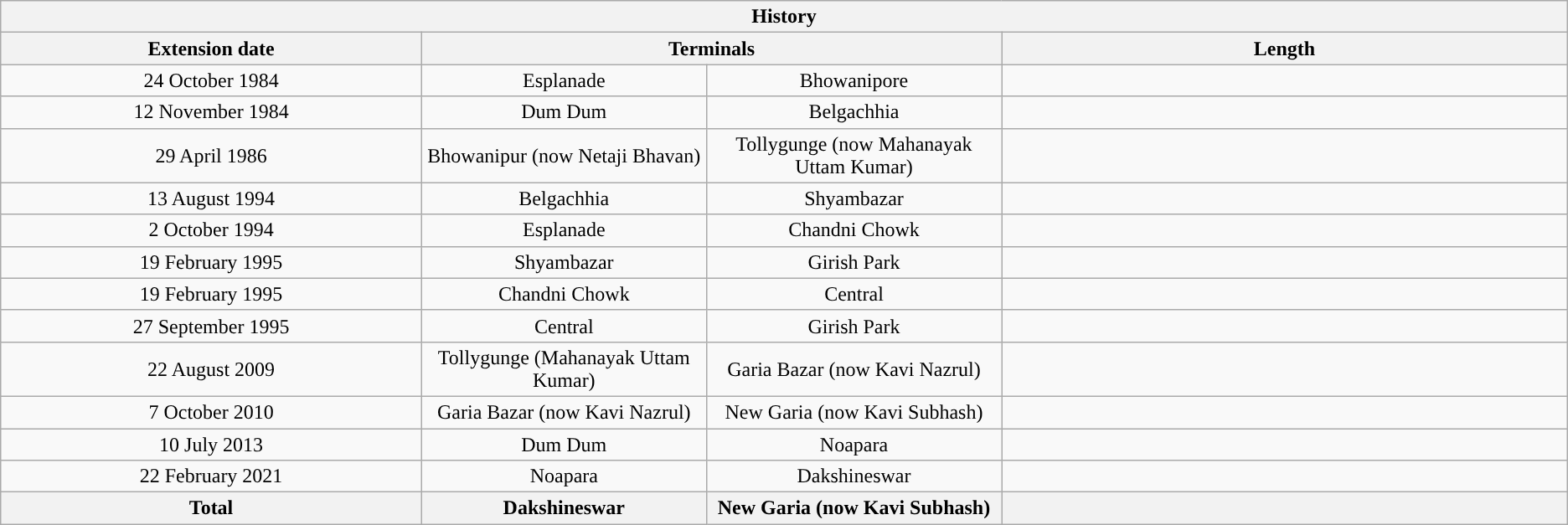<table class="wikitable" style="text-align: center;">
<tr>
<th colspan="4" style="background:#"><span><strong>History</strong></span></th>
</tr>
<tr>
<th width="5%">Extension date</th>
<th width="5%" colspan="2">Terminals</th>
<th width="7%">Length</th>
</tr>
<tr>
<td>24 October 1984</td>
<td>Esplanade</td>
<td>Bhowanipore</td>
<td></td>
</tr>
<tr>
<td>12 November 1984</td>
<td>Dum Dum</td>
<td>Belgachhia</td>
<td></td>
</tr>
<tr>
<td>29 April 1986</td>
<td>Bhowanipur (now Netaji Bhavan)</td>
<td>Tollygunge (now Mahanayak Uttam Kumar)</td>
<td></td>
</tr>
<tr>
<td>13 August 1994</td>
<td>Belgachhia</td>
<td>Shyambazar</td>
<td></td>
</tr>
<tr>
<td>2 October 1994</td>
<td>Esplanade</td>
<td>Chandni Chowk</td>
<td></td>
</tr>
<tr>
<td>19 February 1995</td>
<td>Shyambazar</td>
<td>Girish Park</td>
<td></td>
</tr>
<tr>
<td>19 February 1995</td>
<td>Chandni Chowk</td>
<td>Central</td>
<td></td>
</tr>
<tr>
<td>27 September 1995</td>
<td>Central</td>
<td>Girish Park</td>
<td></td>
</tr>
<tr>
<td>22 August 2009</td>
<td>Tollygunge (Mahanayak Uttam Kumar)</td>
<td>Garia Bazar (now Kavi Nazrul)</td>
<td></td>
</tr>
<tr>
<td>7 October 2010</td>
<td>Garia Bazar (now Kavi Nazrul)</td>
<td>New Garia (now Kavi Subhash)</td>
<td></td>
</tr>
<tr>
<td>10 July 2013</td>
<td>Dum Dum</td>
<td>Noapara</td>
<td></td>
</tr>
<tr>
<td>22 February 2021</td>
<td>Noapara</td>
<td>Dakshineswar</td>
<td></td>
</tr>
<tr>
<th>Total</th>
<th>Dakshineswar</th>
<th>New Garia (now Kavi Subhash)</th>
<th></th>
</tr>
</table>
